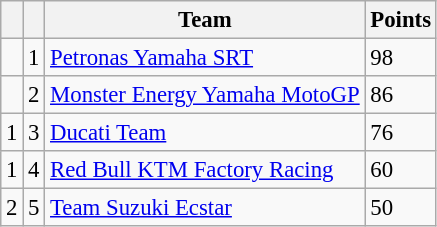<table class="wikitable" style="font-size: 95%;">
<tr>
<th></th>
<th></th>
<th>Team</th>
<th>Points</th>
</tr>
<tr>
<td></td>
<td align=center>1</td>
<td> <a href='#'>Petronas Yamaha SRT</a></td>
<td align=left>98</td>
</tr>
<tr>
<td></td>
<td align=center>2</td>
<td> <a href='#'>Monster Energy Yamaha MotoGP</a></td>
<td align=left>86</td>
</tr>
<tr>
<td> 1</td>
<td align=center>3</td>
<td> <a href='#'>Ducati Team</a></td>
<td align=left>76</td>
</tr>
<tr>
<td> 1</td>
<td align=center>4</td>
<td> <a href='#'>Red Bull KTM Factory Racing</a></td>
<td align=left>60</td>
</tr>
<tr>
<td> 2</td>
<td align=center>5</td>
<td> <a href='#'>Team Suzuki Ecstar</a></td>
<td align=left>50</td>
</tr>
</table>
